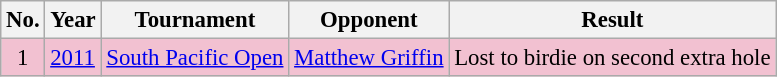<table class="wikitable" style="font-size:95%;">
<tr>
<th>No.</th>
<th>Year</th>
<th>Tournament</th>
<th>Opponent</th>
<th>Result</th>
</tr>
<tr style="background:#F2C1D1;">
<td align=center>1</td>
<td><a href='#'>2011</a></td>
<td><a href='#'>South Pacific Open</a></td>
<td> <a href='#'>Matthew Griffin</a></td>
<td>Lost to birdie on second extra hole</td>
</tr>
</table>
